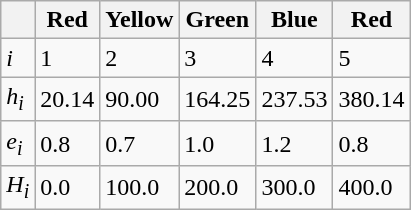<table class="wikitable">
<tr>
<th></th>
<th>Red</th>
<th>Yellow</th>
<th>Green</th>
<th>Blue</th>
<th>Red</th>
</tr>
<tr>
<td><em>i</em></td>
<td>1</td>
<td>2</td>
<td>3</td>
<td>4</td>
<td>5</td>
</tr>
<tr>
<td><em>h</em><sub><em>i</em></sub></td>
<td>20.14</td>
<td>90.00</td>
<td>164.25</td>
<td>237.53</td>
<td>380.14</td>
</tr>
<tr>
<td><em>e</em><sub><em>i</em></sub></td>
<td>0.8</td>
<td>0.7</td>
<td>1.0</td>
<td>1.2</td>
<td>0.8</td>
</tr>
<tr>
<td><em>H</em><sub><em>i</em></sub></td>
<td>0.0</td>
<td>100.0</td>
<td>200.0</td>
<td>300.0</td>
<td>400.0</td>
</tr>
</table>
